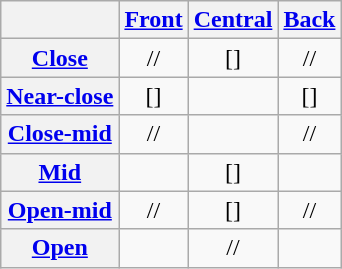<table class="wikitable" style=text-align:center>
<tr>
<th></th>
<th><a href='#'>Front</a></th>
<th><a href='#'>Central</a></th>
<th><a href='#'>Back</a></th>
</tr>
<tr>
<th><a href='#'>Close</a></th>
<td>//</td>
<td>[]</td>
<td>//</td>
</tr>
<tr>
<th><a href='#'>Near-close</a></th>
<td>[]</td>
<td></td>
<td>[]</td>
</tr>
<tr>
<th><a href='#'>Close-mid</a></th>
<td>//</td>
<td></td>
<td>//</td>
</tr>
<tr>
<th><a href='#'>Mid</a></th>
<td></td>
<td>[]</td>
<td></td>
</tr>
<tr>
<th><a href='#'>Open-mid</a></th>
<td>//</td>
<td>[]</td>
<td>//</td>
</tr>
<tr>
<th><a href='#'>Open</a></th>
<td></td>
<td>//</td>
<td></td>
</tr>
</table>
